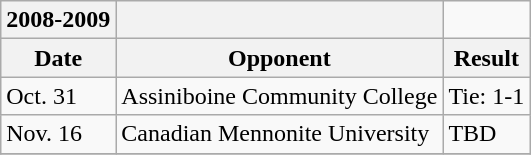<table class="wikitable">
<tr>
<th>2008-2009</th>
<th></th>
</tr>
<tr>
<th>Date</th>
<th>Opponent</th>
<th>Result</th>
</tr>
<tr>
<td>Oct. 31</td>
<td>Assiniboine Community College</td>
<td>Tie: 1-1</td>
</tr>
<tr>
<td>Nov. 16</td>
<td>Canadian Mennonite University</td>
<td>TBD</td>
</tr>
<tr>
</tr>
</table>
